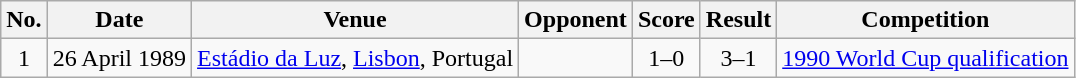<table class="wikitable sortable">
<tr>
<th scope="col">No.</th>
<th scope="col">Date</th>
<th scope="col">Venue</th>
<th scope="col">Opponent</th>
<th scope="col">Score</th>
<th scope="col">Result</th>
<th scope="col">Competition</th>
</tr>
<tr>
<td style="text-align:center">1</td>
<td>26 April 1989</td>
<td><a href='#'>Estádio da Luz</a>, <a href='#'>Lisbon</a>, Portugal</td>
<td></td>
<td style="text-align:center">1–0</td>
<td style="text-align:center">3–1</td>
<td><a href='#'>1990 World Cup qualification</a></td>
</tr>
</table>
